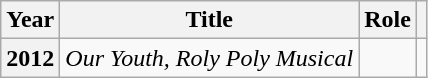<table class="wikitable plainrowheaders">
<tr>
<th scope="col">Year</th>
<th scope="col">Title</th>
<th scope="col">Role</th>
<th scope="col" class="unsortable"></th>
</tr>
<tr>
<th scope="row">2012</th>
<td><em>Our Youth, Roly Poly Musical</em></td>
<td></td>
<td style="text-align:center"></td>
</tr>
</table>
